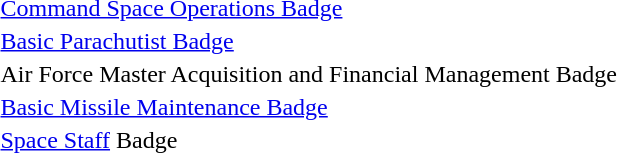<table>
<tr>
<td></td>
<td><a href='#'>Command Space Operations Badge</a></td>
</tr>
<tr>
<td></td>
<td><a href='#'>Basic Parachutist Badge</a></td>
</tr>
<tr>
<td></td>
<td>Air Force Master Acquisition and Financial Management Badge</td>
</tr>
<tr>
<td></td>
<td><a href='#'>Basic Missile Maintenance Badge</a></td>
</tr>
<tr>
<td></td>
<td><a href='#'>Space Staff</a> Badge</td>
</tr>
</table>
